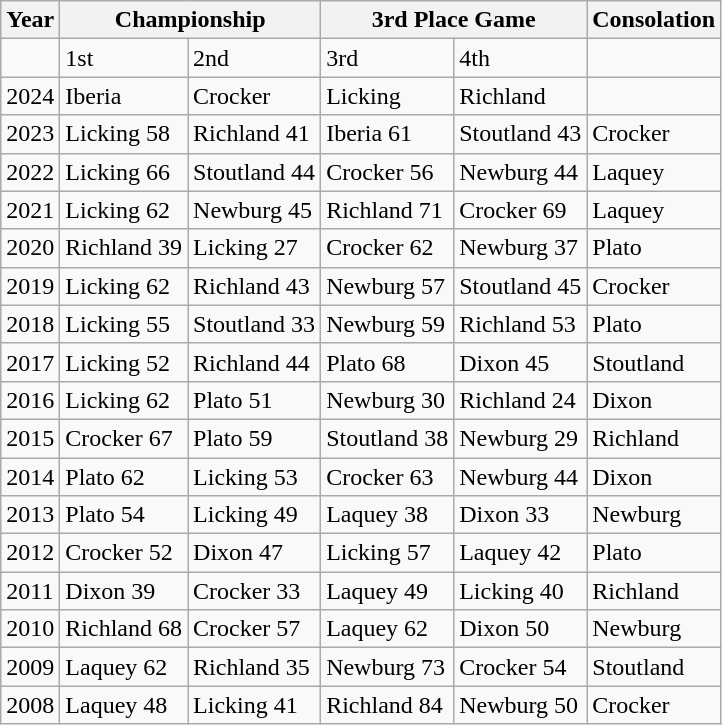<table class="wikitable">
<tr>
<th>Year</th>
<th colspan="2">Championship</th>
<th colspan="2">3rd Place Game</th>
<th>Consolation</th>
</tr>
<tr>
<td></td>
<td>1st</td>
<td>2nd</td>
<td>3rd</td>
<td>4th</td>
<td></td>
</tr>
<tr>
<td>2024</td>
<td>Iberia</td>
<td>Crocker</td>
<td>Licking</td>
<td>Richland</td>
<td></td>
</tr>
<tr>
<td>2023</td>
<td>Licking 58</td>
<td>Richland 41</td>
<td>Iberia 61</td>
<td>Stoutland 43</td>
<td>Crocker</td>
</tr>
<tr>
<td>2022</td>
<td>Licking 66</td>
<td>Stoutland 44</td>
<td>Crocker 56</td>
<td>Newburg 44</td>
<td>Laquey</td>
</tr>
<tr>
<td>2021</td>
<td>Licking 62</td>
<td>Newburg 45</td>
<td>Richland 71</td>
<td>Crocker 69</td>
<td>Laquey</td>
</tr>
<tr>
<td>2020</td>
<td>Richland 39</td>
<td>Licking 27</td>
<td>Crocker 62</td>
<td>Newburg 37</td>
<td>Plato</td>
</tr>
<tr>
<td>2019</td>
<td>Licking 62</td>
<td>Richland 43</td>
<td>Newburg 57</td>
<td>Stoutland 45</td>
<td>Crocker</td>
</tr>
<tr>
<td>2018</td>
<td>Licking 55</td>
<td>Stoutland 33</td>
<td>Newburg 59</td>
<td>Richland 53</td>
<td>Plato</td>
</tr>
<tr>
<td>2017</td>
<td>Licking 52</td>
<td>Richland 44</td>
<td>Plato 68</td>
<td>Dixon 45</td>
<td>Stoutland</td>
</tr>
<tr>
<td>2016</td>
<td>Licking 62</td>
<td>Plato 51</td>
<td>Newburg 30</td>
<td>Richland 24</td>
<td>Dixon</td>
</tr>
<tr>
<td>2015</td>
<td>Crocker 67</td>
<td>Plato 59</td>
<td>Stoutland 38</td>
<td>Newburg 29</td>
<td>Richland</td>
</tr>
<tr>
<td>2014</td>
<td>Plato 62</td>
<td>Licking 53</td>
<td>Crocker 63</td>
<td>Newburg 44</td>
<td>Dixon</td>
</tr>
<tr>
<td>2013</td>
<td>Plato 54</td>
<td>Licking 49</td>
<td>Laquey 38</td>
<td>Dixon 33</td>
<td>Newburg</td>
</tr>
<tr>
<td>2012</td>
<td>Crocker 52</td>
<td>Dixon 47</td>
<td>Licking 57</td>
<td>Laquey 42</td>
<td>Plato</td>
</tr>
<tr>
<td>2011</td>
<td>Dixon 39</td>
<td>Crocker 33</td>
<td>Laquey 49</td>
<td>Licking 40</td>
<td>Richland</td>
</tr>
<tr>
<td>2010</td>
<td>Richland 68</td>
<td>Crocker 57</td>
<td>Laquey 62</td>
<td>Dixon 50</td>
<td>Newburg</td>
</tr>
<tr>
<td>2009</td>
<td>Laquey 62</td>
<td>Richland 35</td>
<td>Newburg 73</td>
<td>Crocker 54</td>
<td>Stoutland</td>
</tr>
<tr>
<td>2008</td>
<td>Laquey 48</td>
<td>Licking 41</td>
<td>Richland 84</td>
<td>Newburg 50</td>
<td>Crocker</td>
</tr>
</table>
